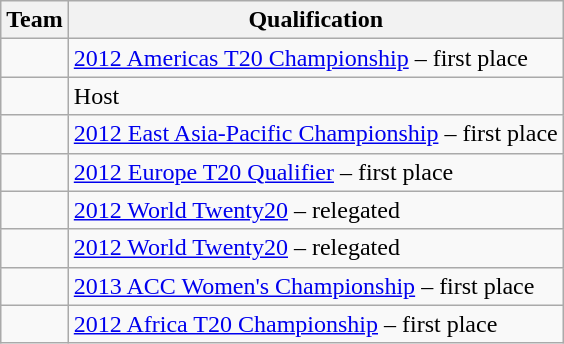<table class="wikitable">
<tr>
<th>Team</th>
<th>Qualification</th>
</tr>
<tr>
<td></td>
<td><a href='#'>2012 Americas T20 Championship</a> – first place</td>
</tr>
<tr>
<td></td>
<td>Host</td>
</tr>
<tr>
<td></td>
<td><a href='#'>2012 East Asia-Pacific Championship</a> – first place</td>
</tr>
<tr>
<td></td>
<td><a href='#'>2012 Europe T20 Qualifier</a> – first place</td>
</tr>
<tr>
<td></td>
<td><a href='#'>2012 World Twenty20</a> – relegated</td>
</tr>
<tr>
<td></td>
<td><a href='#'>2012 World Twenty20</a> – relegated</td>
</tr>
<tr>
<td></td>
<td><a href='#'>2013 ACC Women's Championship</a> – first place</td>
</tr>
<tr>
<td></td>
<td><a href='#'>2012 Africa T20 Championship</a> – first place</td>
</tr>
</table>
